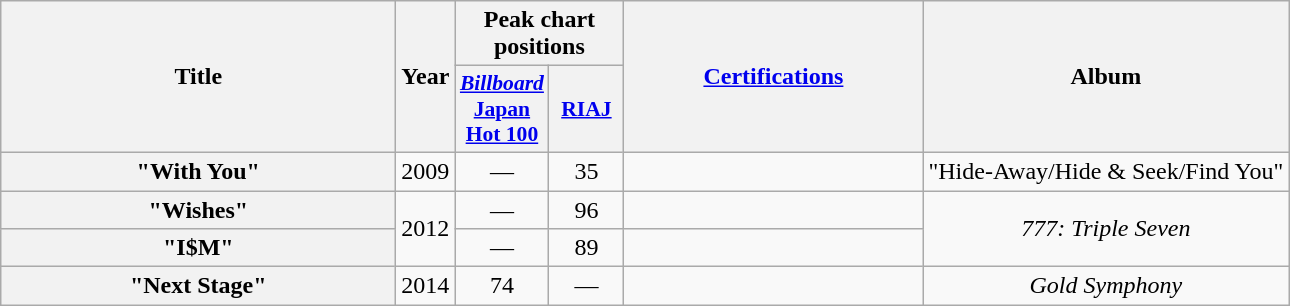<table class="wikitable plainrowheaders" style="text-align:center;" border="1">
<tr>
<th scope="col" rowspan="2" style="width:16em;">Title</th>
<th scope="col" rowspan="2">Year</th>
<th scope="col" colspan="2">Peak chart positions</th>
<th scope="col" rowspan="2" style="width:12em;"><a href='#'>Certifications</a></th>
<th scope="col" rowspan="2">Album</th>
</tr>
<tr>
<th scope="col" style="width:3em;font-size:90%;"><em><a href='#'>Billboard</a></em> <a href='#'>Japan Hot 100</a><br></th>
<th scope="col" style="width:3em;font-size:90%;"><a href='#'>RIAJ</a><br></th>
</tr>
<tr>
<th scope="row">"With You"</th>
<td>2009</td>
<td>—</td>
<td>35</td>
<td></td>
<td>"Hide-Away/Hide & Seek/Find You"</td>
</tr>
<tr>
<th scope="row">"Wishes"</th>
<td rowspan="2">2012</td>
<td>—</td>
<td>96</td>
<td></td>
<td rowspan="2"><em>777: Triple Seven</em></td>
</tr>
<tr>
<th scope="row">"I$M"</th>
<td>—</td>
<td>89</td>
<td></td>
</tr>
<tr>
<th scope="row">"Next Stage"</th>
<td>2014</td>
<td>74</td>
<td>—</td>
<td></td>
<td><em>Gold Symphony</em></td>
</tr>
</table>
